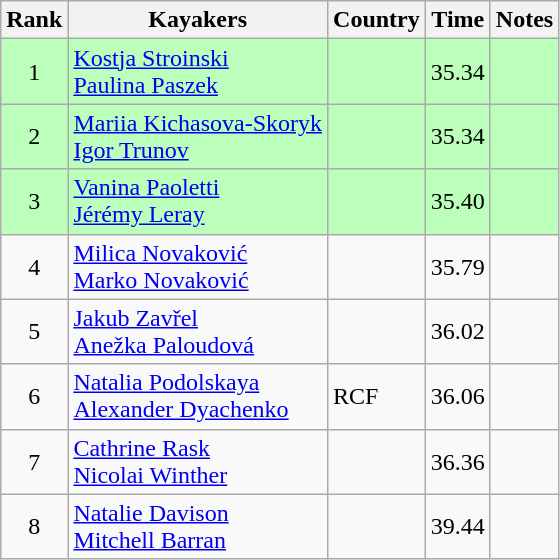<table class="wikitable" style="text-align:center">
<tr>
<th>Rank</th>
<th>Kayakers</th>
<th>Country</th>
<th>Time</th>
<th>Notes</th>
</tr>
<tr bgcolor=bbffbb>
<td>1</td>
<td align="left"><a href='#'>Kostja Stroinski</a><br><a href='#'>Paulina Paszek</a></td>
<td align="left"></td>
<td>35.34</td>
<td></td>
</tr>
<tr bgcolor=bbffbb>
<td>2</td>
<td align="left"><a href='#'>Mariia Kichasova-Skoryk</a><br><a href='#'>Igor Trunov</a></td>
<td align="left"></td>
<td>35.34</td>
<td></td>
</tr>
<tr bgcolor=bbffbb>
<td>3</td>
<td align="left"><a href='#'>Vanina Paoletti</a><br><a href='#'>Jérémy Leray</a></td>
<td align="left"></td>
<td>35.40</td>
<td></td>
</tr>
<tr>
<td>4</td>
<td align="left"><a href='#'>Milica Novaković</a><br><a href='#'>Marko Novaković</a></td>
<td align="left"></td>
<td>35.79</td>
<td></td>
</tr>
<tr>
<td>5</td>
<td align="left"><a href='#'>Jakub Zavřel</a><br><a href='#'>Anežka Paloudová</a></td>
<td align="left"></td>
<td>36.02</td>
<td></td>
</tr>
<tr>
<td>6</td>
<td align="left"><a href='#'>Natalia Podolskaya</a><br><a href='#'>Alexander Dyachenko</a></td>
<td align="left"> RCF</td>
<td>36.06</td>
<td></td>
</tr>
<tr>
<td>7</td>
<td align="left"><a href='#'>Cathrine Rask</a><br><a href='#'>Nicolai Winther</a></td>
<td align="left"></td>
<td>36.36</td>
<td></td>
</tr>
<tr>
<td>8</td>
<td align="left"><a href='#'>Natalie Davison</a><br><a href='#'>Mitchell Barran</a></td>
<td align="left"></td>
<td>39.44</td>
<td></td>
</tr>
</table>
